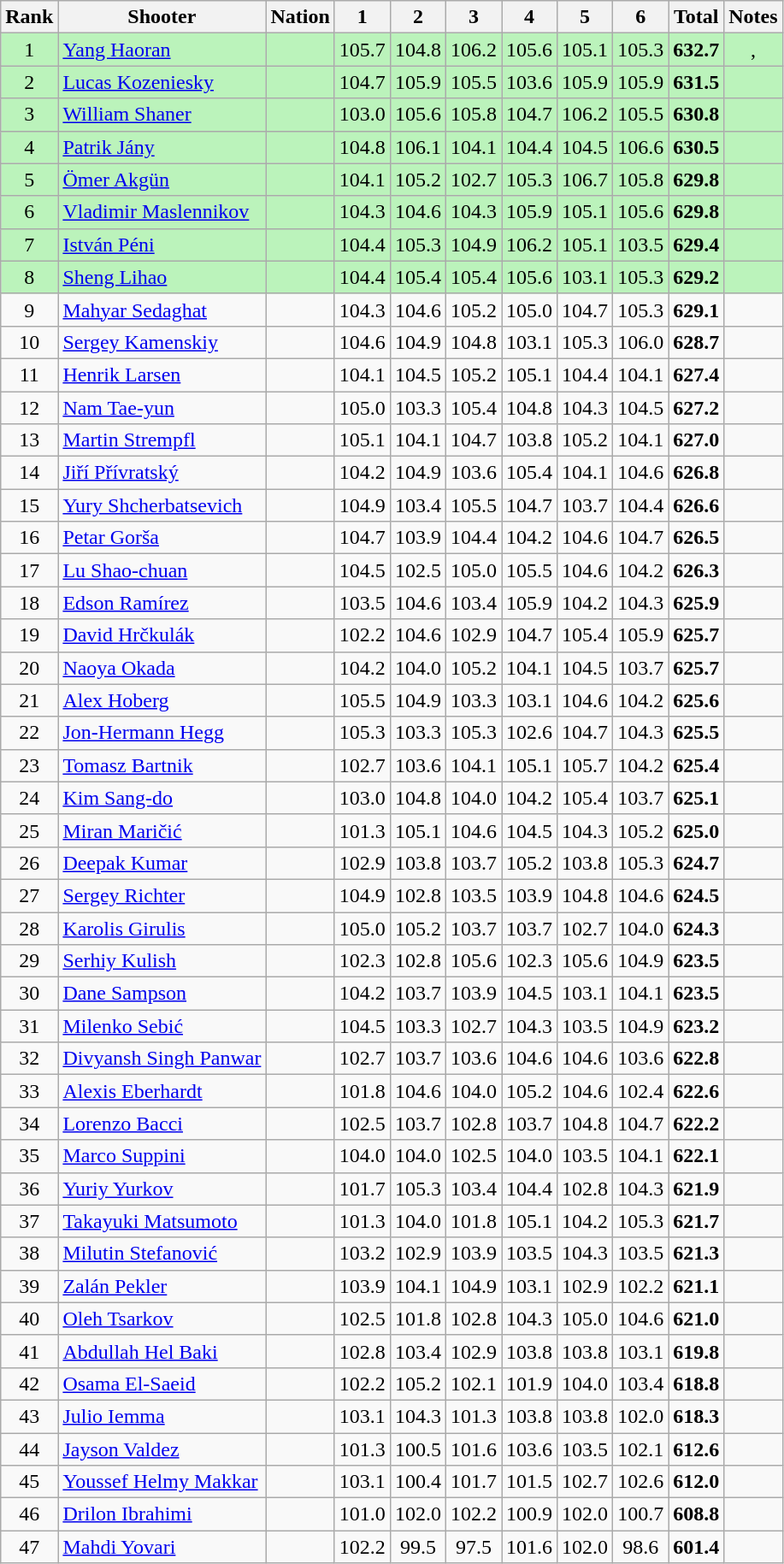<table class="wikitable sortable" style="text-align:center">
<tr>
<th>Rank</th>
<th>Shooter</th>
<th>Nation</th>
<th class="sortable">1</th>
<th class="sortable">2</th>
<th class="sortable">3</th>
<th class="sortable">4</th>
<th class="sortable">5</th>
<th class="sortable">6</th>
<th>Total</th>
<th class="unsortable">Notes</th>
</tr>
<tr bgcolor=#bbf3bb>
<td>1</td>
<td align=left><a href='#'>Yang Haoran</a></td>
<td align=left></td>
<td>105.7</td>
<td>104.8</td>
<td>106.2</td>
<td>105.6</td>
<td>105.1</td>
<td>105.3</td>
<td><strong>632.7</strong></td>
<td>, </td>
</tr>
<tr bgcolor=#bbf3bb>
<td>2</td>
<td align=left><a href='#'>Lucas Kozeniesky</a></td>
<td align=left></td>
<td>104.7</td>
<td>105.9</td>
<td>105.5</td>
<td>103.6</td>
<td>105.9</td>
<td>105.9</td>
<td><strong>631.5</strong></td>
<td></td>
</tr>
<tr bgcolor=#bbf3bb>
<td>3</td>
<td align=left><a href='#'>William Shaner</a></td>
<td align=left></td>
<td>103.0</td>
<td>105.6</td>
<td>105.8</td>
<td>104.7</td>
<td>106.2</td>
<td>105.5</td>
<td><strong>630.8</strong></td>
<td></td>
</tr>
<tr bgcolor=#bbf3bb>
<td>4</td>
<td align=left><a href='#'>Patrik Jány</a></td>
<td align=left></td>
<td>104.8</td>
<td>106.1</td>
<td>104.1</td>
<td>104.4</td>
<td>104.5</td>
<td>106.6</td>
<td><strong>630.5</strong></td>
<td></td>
</tr>
<tr bgcolor=#bbf3bb>
<td>5</td>
<td align=left><a href='#'>Ömer Akgün</a></td>
<td align=left></td>
<td>104.1</td>
<td>105.2</td>
<td>102.7</td>
<td>105.3</td>
<td>106.7</td>
<td>105.8</td>
<td><strong>629.8</strong></td>
<td></td>
</tr>
<tr bgcolor=#bbf3bb>
<td>6</td>
<td align=left><a href='#'>Vladimir Maslennikov</a></td>
<td align=left></td>
<td>104.3</td>
<td>104.6</td>
<td>104.3</td>
<td>105.9</td>
<td>105.1</td>
<td>105.6</td>
<td><strong>629.8</strong></td>
<td></td>
</tr>
<tr bgcolor=#bbf3bb>
<td>7</td>
<td align=left><a href='#'>István Péni</a></td>
<td align=left></td>
<td>104.4</td>
<td>105.3</td>
<td>104.9</td>
<td>106.2</td>
<td>105.1</td>
<td>103.5</td>
<td><strong>629.4</strong></td>
<td></td>
</tr>
<tr bgcolor=#bbf3bb>
<td>8</td>
<td align=left><a href='#'>Sheng Lihao</a></td>
<td align=left></td>
<td>104.4</td>
<td>105.4</td>
<td>105.4</td>
<td>105.6</td>
<td>103.1</td>
<td>105.3</td>
<td><strong>629.2</strong></td>
<td></td>
</tr>
<tr>
<td>9</td>
<td align=left><a href='#'>Mahyar Sedaghat</a></td>
<td align=left></td>
<td>104.3</td>
<td>104.6</td>
<td>105.2</td>
<td>105.0</td>
<td>104.7</td>
<td>105.3</td>
<td><strong>629.1</strong></td>
<td></td>
</tr>
<tr>
<td>10</td>
<td align=left><a href='#'>Sergey Kamenskiy</a></td>
<td align=left></td>
<td>104.6</td>
<td>104.9</td>
<td>104.8</td>
<td>103.1</td>
<td>105.3</td>
<td>106.0</td>
<td><strong>628.7</strong></td>
<td></td>
</tr>
<tr>
<td>11</td>
<td align=left><a href='#'>Henrik Larsen</a></td>
<td align=left></td>
<td>104.1</td>
<td>104.5</td>
<td>105.2</td>
<td>105.1</td>
<td>104.4</td>
<td>104.1</td>
<td><strong>627.4</strong></td>
<td></td>
</tr>
<tr>
<td>12</td>
<td align=left><a href='#'>Nam Tae-yun</a></td>
<td align=left></td>
<td>105.0</td>
<td>103.3</td>
<td>105.4</td>
<td>104.8</td>
<td>104.3</td>
<td>104.5</td>
<td><strong>627.2</strong></td>
<td></td>
</tr>
<tr>
<td>13</td>
<td align=left><a href='#'>Martin Strempfl</a></td>
<td align=left></td>
<td>105.1</td>
<td>104.1</td>
<td>104.7</td>
<td>103.8</td>
<td>105.2</td>
<td>104.1</td>
<td><strong>627.0</strong></td>
<td></td>
</tr>
<tr>
<td>14</td>
<td align=left><a href='#'>Jiří Přívratský</a></td>
<td align=left></td>
<td>104.2</td>
<td>104.9</td>
<td>103.6</td>
<td>105.4</td>
<td>104.1</td>
<td>104.6</td>
<td><strong>626.8</strong></td>
<td></td>
</tr>
<tr>
<td>15</td>
<td align=left><a href='#'>Yury Shcherbatsevich</a></td>
<td align=left></td>
<td>104.9</td>
<td>103.4</td>
<td>105.5</td>
<td>104.7</td>
<td>103.7</td>
<td>104.4</td>
<td><strong>626.6</strong></td>
<td></td>
</tr>
<tr>
<td>16</td>
<td align=left><a href='#'>Petar Gorša</a></td>
<td align=left></td>
<td>104.7</td>
<td>103.9</td>
<td>104.4</td>
<td>104.2</td>
<td>104.6</td>
<td>104.7</td>
<td><strong>626.5</strong></td>
<td></td>
</tr>
<tr>
<td>17</td>
<td align=left><a href='#'>Lu Shao-chuan</a></td>
<td align=left></td>
<td>104.5</td>
<td>102.5</td>
<td>105.0</td>
<td>105.5</td>
<td>104.6</td>
<td>104.2</td>
<td><strong>626.3</strong></td>
<td></td>
</tr>
<tr>
<td>18</td>
<td align=left><a href='#'>Edson Ramírez</a></td>
<td align=left></td>
<td>103.5</td>
<td>104.6</td>
<td>103.4</td>
<td>105.9</td>
<td>104.2</td>
<td>104.3</td>
<td><strong>625.9</strong></td>
<td></td>
</tr>
<tr>
<td>19</td>
<td align=left><a href='#'>David Hrčkulák</a></td>
<td align=left></td>
<td>102.2</td>
<td>104.6</td>
<td>102.9</td>
<td>104.7</td>
<td>105.4</td>
<td>105.9</td>
<td><strong>625.7</strong></td>
<td></td>
</tr>
<tr>
<td>20</td>
<td align=left><a href='#'>Naoya Okada</a></td>
<td align=left></td>
<td>104.2</td>
<td>104.0</td>
<td>105.2</td>
<td>104.1</td>
<td>104.5</td>
<td>103.7</td>
<td><strong>625.7</strong></td>
<td></td>
</tr>
<tr>
<td>21</td>
<td align=left><a href='#'>Alex Hoberg</a></td>
<td align=left></td>
<td>105.5</td>
<td>104.9</td>
<td>103.3</td>
<td>103.1</td>
<td>104.6</td>
<td>104.2</td>
<td><strong>625.6</strong></td>
<td></td>
</tr>
<tr>
<td>22</td>
<td align=left><a href='#'>Jon-Hermann Hegg</a></td>
<td align=left></td>
<td>105.3</td>
<td>103.3</td>
<td>105.3</td>
<td>102.6</td>
<td>104.7</td>
<td>104.3</td>
<td><strong>625.5</strong></td>
<td></td>
</tr>
<tr>
<td>23</td>
<td align=left><a href='#'>Tomasz Bartnik</a></td>
<td align=left></td>
<td>102.7</td>
<td>103.6</td>
<td>104.1</td>
<td>105.1</td>
<td>105.7</td>
<td>104.2</td>
<td><strong>625.4</strong></td>
<td></td>
</tr>
<tr>
<td>24</td>
<td align=left><a href='#'>Kim Sang-do</a></td>
<td align=left></td>
<td>103.0</td>
<td>104.8</td>
<td>104.0</td>
<td>104.2</td>
<td>105.4</td>
<td>103.7</td>
<td><strong>625.1</strong></td>
<td></td>
</tr>
<tr>
<td>25</td>
<td align=left><a href='#'>Miran Maričić</a></td>
<td align=left></td>
<td>101.3</td>
<td>105.1</td>
<td>104.6</td>
<td>104.5</td>
<td>104.3</td>
<td>105.2</td>
<td><strong>625.0</strong></td>
<td></td>
</tr>
<tr>
<td>26</td>
<td align=left><a href='#'>Deepak Kumar</a></td>
<td align=left></td>
<td>102.9</td>
<td>103.8</td>
<td>103.7</td>
<td>105.2</td>
<td>103.8</td>
<td>105.3</td>
<td><strong>624.7</strong></td>
<td></td>
</tr>
<tr>
<td>27</td>
<td align=left><a href='#'>Sergey Richter</a></td>
<td align=left></td>
<td>104.9</td>
<td>102.8</td>
<td>103.5</td>
<td>103.9</td>
<td>104.8</td>
<td>104.6</td>
<td><strong>624.5</strong></td>
<td></td>
</tr>
<tr>
<td>28</td>
<td align=left><a href='#'>Karolis Girulis</a></td>
<td align=left></td>
<td>105.0</td>
<td>105.2</td>
<td>103.7</td>
<td>103.7</td>
<td>102.7</td>
<td>104.0</td>
<td><strong>624.3</strong></td>
<td></td>
</tr>
<tr>
<td>29</td>
<td align=left><a href='#'>Serhiy Kulish</a></td>
<td align=left></td>
<td>102.3</td>
<td>102.8</td>
<td>105.6</td>
<td>102.3</td>
<td>105.6</td>
<td>104.9</td>
<td><strong>623.5</strong></td>
<td></td>
</tr>
<tr>
<td>30</td>
<td align=left><a href='#'>Dane Sampson</a></td>
<td align=left></td>
<td>104.2</td>
<td>103.7</td>
<td>103.9</td>
<td>104.5</td>
<td>103.1</td>
<td>104.1</td>
<td><strong>623.5</strong></td>
<td></td>
</tr>
<tr>
<td>31</td>
<td align=left><a href='#'>Milenko Sebić</a></td>
<td align=left></td>
<td>104.5</td>
<td>103.3</td>
<td>102.7</td>
<td>104.3</td>
<td>103.5</td>
<td>104.9</td>
<td><strong>623.2</strong></td>
<td></td>
</tr>
<tr>
<td>32</td>
<td align=left><a href='#'>Divyansh Singh Panwar</a></td>
<td align=left></td>
<td>102.7</td>
<td>103.7</td>
<td>103.6</td>
<td>104.6</td>
<td>104.6</td>
<td>103.6</td>
<td><strong>622.8</strong></td>
<td></td>
</tr>
<tr>
<td>33</td>
<td align=left><a href='#'>Alexis Eberhardt</a></td>
<td align=left></td>
<td>101.8</td>
<td>104.6</td>
<td>104.0</td>
<td>105.2</td>
<td>104.6</td>
<td>102.4</td>
<td><strong>622.6</strong></td>
<td></td>
</tr>
<tr>
<td>34</td>
<td align=left><a href='#'>Lorenzo Bacci</a></td>
<td align=left></td>
<td>102.5</td>
<td>103.7</td>
<td>102.8</td>
<td>103.7</td>
<td>104.8</td>
<td>104.7</td>
<td><strong>622.2</strong></td>
<td></td>
</tr>
<tr>
<td>35</td>
<td align=left><a href='#'>Marco Suppini</a></td>
<td align=left></td>
<td>104.0</td>
<td>104.0</td>
<td>102.5</td>
<td>104.0</td>
<td>103.5</td>
<td>104.1</td>
<td><strong>622.1</strong></td>
<td></td>
</tr>
<tr>
<td>36</td>
<td align=left><a href='#'>Yuriy Yurkov</a></td>
<td align=left></td>
<td>101.7</td>
<td>105.3</td>
<td>103.4</td>
<td>104.4</td>
<td>102.8</td>
<td>104.3</td>
<td><strong>621.9</strong></td>
<td></td>
</tr>
<tr>
<td>37</td>
<td align=left><a href='#'>Takayuki Matsumoto</a></td>
<td align=left></td>
<td>101.3</td>
<td>104.0</td>
<td>101.8</td>
<td>105.1</td>
<td>104.2</td>
<td>105.3</td>
<td><strong>621.7</strong></td>
<td></td>
</tr>
<tr>
<td>38</td>
<td align=left><a href='#'>Milutin Stefanović</a></td>
<td align=left></td>
<td>103.2</td>
<td>102.9</td>
<td>103.9</td>
<td>103.5</td>
<td>104.3</td>
<td>103.5</td>
<td><strong>621.3</strong></td>
<td></td>
</tr>
<tr>
<td>39</td>
<td align=left><a href='#'>Zalán Pekler</a></td>
<td align=left></td>
<td>103.9</td>
<td>104.1</td>
<td>104.9</td>
<td>103.1</td>
<td>102.9</td>
<td>102.2</td>
<td><strong>621.1</strong></td>
<td></td>
</tr>
<tr>
<td>40</td>
<td align=left><a href='#'>Oleh Tsarkov</a></td>
<td align=left></td>
<td>102.5</td>
<td>101.8</td>
<td>102.8</td>
<td>104.3</td>
<td>105.0</td>
<td>104.6</td>
<td><strong>621.0</strong></td>
<td></td>
</tr>
<tr>
<td>41</td>
<td align=left><a href='#'>Abdullah Hel Baki</a></td>
<td align=left></td>
<td>102.8</td>
<td>103.4</td>
<td>102.9</td>
<td>103.8</td>
<td>103.8</td>
<td>103.1</td>
<td><strong>619.8</strong></td>
<td></td>
</tr>
<tr>
<td>42</td>
<td align=left><a href='#'>Osama El-Saeid</a></td>
<td align=left></td>
<td>102.2</td>
<td>105.2</td>
<td>102.1</td>
<td>101.9</td>
<td>104.0</td>
<td>103.4</td>
<td><strong>618.8</strong></td>
<td></td>
</tr>
<tr>
<td>43</td>
<td align=left><a href='#'>Julio Iemma</a></td>
<td align=left></td>
<td>103.1</td>
<td>104.3</td>
<td>101.3</td>
<td>103.8</td>
<td>103.8</td>
<td>102.0</td>
<td><strong>618.3</strong></td>
<td></td>
</tr>
<tr>
<td>44</td>
<td align=left><a href='#'>Jayson Valdez</a></td>
<td align=left></td>
<td>101.3</td>
<td>100.5</td>
<td>101.6</td>
<td>103.6</td>
<td>103.5</td>
<td>102.1</td>
<td><strong>612.6</strong></td>
<td></td>
</tr>
<tr>
<td>45</td>
<td align=left><a href='#'>Youssef Helmy Makkar</a></td>
<td align=left></td>
<td>103.1</td>
<td>100.4</td>
<td>101.7</td>
<td>101.5</td>
<td>102.7</td>
<td>102.6</td>
<td><strong>612.0</strong></td>
<td></td>
</tr>
<tr>
<td>46</td>
<td align=left><a href='#'>Drilon Ibrahimi</a></td>
<td align=left></td>
<td>101.0</td>
<td>102.0</td>
<td>102.2</td>
<td>100.9</td>
<td>102.0</td>
<td>100.7</td>
<td><strong>608.8</strong></td>
<td></td>
</tr>
<tr>
<td>47</td>
<td align=left><a href='#'>Mahdi Yovari</a></td>
<td align=left></td>
<td>102.2</td>
<td>99.5</td>
<td>97.5</td>
<td>101.6</td>
<td>102.0</td>
<td>98.6</td>
<td><strong>601.4</strong></td>
<td></td>
</tr>
</table>
